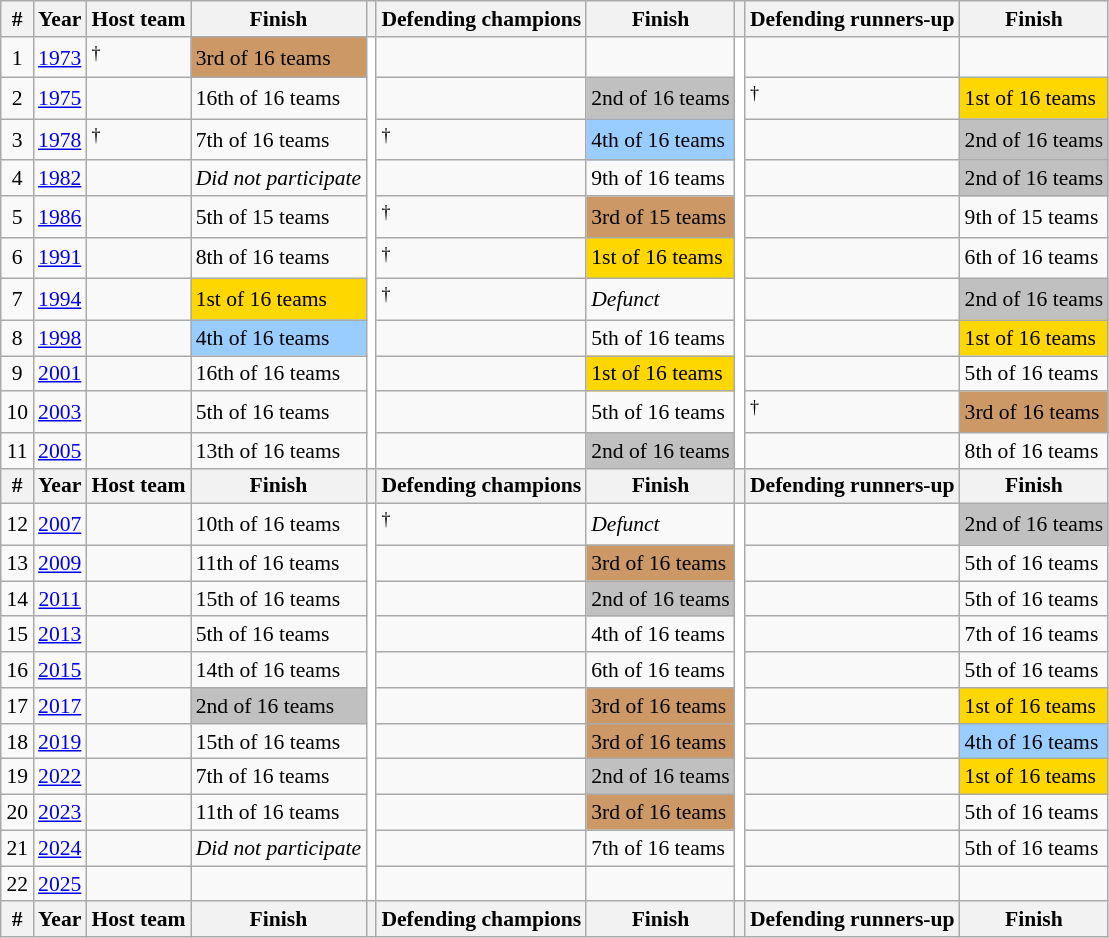<table class="wikitable" style="text-align: left; font-size: 90%; margin-left: 1em;">
<tr>
<th>#</th>
<th>Year</th>
<th>Host team</th>
<th>Finish</th>
<th></th>
<th>Defending champions</th>
<th>Finish</th>
<th></th>
<th>Defending runners-up</th>
<th>Finish</th>
</tr>
<tr>
<td style="text-align: center;">1</td>
<td style="text-align: center;"><a href='#'>1973</a></td>
<td><em></em><sup>†</sup></td>
<td style="background-color: #cc9966;">3rd of 16 teams</td>
<td rowspan="11" style="background-color: #ffffff;"></td>
<td></td>
<td></td>
<td rowspan="11" style="background-color: #ffffff;"></td>
<td></td>
<td></td>
</tr>
<tr>
<td style="text-align: center;">2</td>
<td style="text-align: center;"><a href='#'>1975</a></td>
<td></td>
<td>16th of 16 teams</td>
<td></td>
<td style="background-color: silver;">2nd of 16 teams</td>
<td><em></em><sup>†</sup></td>
<td style="background-color: gold;">1st of 16 teams</td>
</tr>
<tr>
<td style="text-align: center;">3</td>
<td style="text-align: center;"><a href='#'>1978</a></td>
<td><em></em><sup>†</sup></td>
<td>7th of 16 teams</td>
<td><em></em><sup>†</sup></td>
<td style="background-color: #9acdff;">4th of 16 teams</td>
<td></td>
<td style="background-color: silver;">2nd of 16 teams</td>
</tr>
<tr>
<td style="text-align: center;">4</td>
<td style="text-align: center;"><a href='#'>1982</a></td>
<td></td>
<td><em>Did not participate</em></td>
<td></td>
<td>9th of 16 teams</td>
<td></td>
<td style="background-color: silver;">2nd of 16 teams</td>
</tr>
<tr>
<td style="text-align: center;">5</td>
<td style="text-align: center;"><a href='#'>1986</a></td>
<td></td>
<td>5th of 15 teams</td>
<td><em></em><sup>†</sup></td>
<td style="background-color: #cc9966;">3rd of 15 teams</td>
<td></td>
<td>9th of 15 teams</td>
</tr>
<tr>
<td style="text-align: center;">6</td>
<td style="text-align: center;"><a href='#'>1991</a></td>
<td></td>
<td>8th of 16 teams</td>
<td><em></em><sup>†</sup></td>
<td style="background-color: gold;">1st of 16 teams</td>
<td></td>
<td>6th of 16 teams</td>
</tr>
<tr>
<td style="text-align: center;">7</td>
<td style="text-align: center;"><a href='#'>1994</a></td>
<td></td>
<td style="background-color: gold;">1st of 16 teams</td>
<td><em></em><sup>†</sup></td>
<td><em>Defunct</em></td>
<td></td>
<td style="background-color: silver;">2nd of 16 teams</td>
</tr>
<tr>
<td style="text-align: center;">8</td>
<td style="text-align: center;"><a href='#'>1998</a></td>
<td></td>
<td style="background-color: #9acdff;">4th of 16 teams</td>
<td></td>
<td>5th of 16 teams</td>
<td></td>
<td style="background-color: gold;">1st of 16 teams</td>
</tr>
<tr>
<td style="text-align: center;">9</td>
<td style="text-align: center;"><a href='#'>2001</a></td>
<td></td>
<td>16th of 16 teams</td>
<td></td>
<td style="background-color: gold;">1st of 16 teams</td>
<td></td>
<td>5th of 16 teams</td>
</tr>
<tr>
<td style="text-align: center;">10</td>
<td style="text-align: center;"><a href='#'>2003</a></td>
<td></td>
<td>5th of 16 teams</td>
<td></td>
<td>5th of 16 teams</td>
<td><em></em><sup>†</sup></td>
<td style="background-color: #cc9966;">3rd of 16 teams</td>
</tr>
<tr>
<td style="text-align: center;">11</td>
<td style="text-align: center;"><a href='#'>2005</a></td>
<td></td>
<td>13th of 16 teams</td>
<td></td>
<td style="background-color: silver;">2nd of 16 teams</td>
<td></td>
<td>8th of 16 teams</td>
</tr>
<tr>
<th>#</th>
<th>Year</th>
<th>Host team</th>
<th>Finish</th>
<th></th>
<th>Defending champions</th>
<th>Finish</th>
<th></th>
<th>Defending runners-up</th>
<th>Finish</th>
</tr>
<tr>
<td style="text-align: center;">12</td>
<td style="text-align: center;"><a href='#'>2007</a></td>
<td></td>
<td>10th of 16 teams</td>
<td rowspan="11" style="background-color: #ffffff;"></td>
<td><em></em><sup>†</sup></td>
<td><em>Defunct</em></td>
<td rowspan="11" style="background-color: #ffffff;"></td>
<td></td>
<td style="background-color: silver;">2nd of 16 teams</td>
</tr>
<tr>
<td style="text-align: center;">13</td>
<td style="text-align: center;"><a href='#'>2009</a></td>
<td></td>
<td>11th of 16 teams</td>
<td></td>
<td style="background-color: #cc9966;">3rd of 16 teams</td>
<td></td>
<td>5th of 16 teams</td>
</tr>
<tr>
<td style="text-align: center;">14</td>
<td style="text-align: center;"><a href='#'>2011</a></td>
<td></td>
<td>15th of 16 teams</td>
<td></td>
<td style="background-color: silver;">2nd of 16 teams</td>
<td></td>
<td>5th of 16 teams</td>
</tr>
<tr>
<td style="text-align: center;">15</td>
<td style="text-align: center;"><a href='#'>2013</a></td>
<td></td>
<td>5th of 16 teams</td>
<td></td>
<td>4th of 16 teams</td>
<td></td>
<td>7th of 16 teams</td>
</tr>
<tr>
<td style="text-align: center;">16</td>
<td style="text-align: center;"><a href='#'>2015</a></td>
<td></td>
<td>14th of 16 teams</td>
<td></td>
<td>6th of 16 teams</td>
<td></td>
<td>5th of 16 teams</td>
</tr>
<tr>
<td style="text-align: center;">17</td>
<td style="text-align: center;"><a href='#'>2017</a></td>
<td></td>
<td style="background-color: silver;">2nd of 16 teams</td>
<td></td>
<td style="background-color: #cc9966;">3rd of 16 teams</td>
<td></td>
<td style="background-color: gold;">1st of 16 teams</td>
</tr>
<tr>
<td style="text-align: center;">18</td>
<td style="text-align: center;"><a href='#'>2019</a></td>
<td></td>
<td>15th of 16 teams</td>
<td></td>
<td style="background-color: #cc9966;">3rd of 16 teams</td>
<td></td>
<td style="background-color: #9acdff;">4th of 16 teams</td>
</tr>
<tr>
<td style="text-align: center;">19</td>
<td style="text-align: center;"><a href='#'>2022</a></td>
<td></td>
<td>7th of 16 teams</td>
<td></td>
<td style="background-color: silver;">2nd of 16 teams</td>
<td></td>
<td style="background-color: gold;">1st of 16 teams</td>
</tr>
<tr>
<td style="text-align: center;">20</td>
<td style="text-align: center;"><a href='#'>2023</a></td>
<td></td>
<td>11th of 16 teams</td>
<td></td>
<td style="background-color: #cc9966;">3rd of 16 teams</td>
<td></td>
<td>5th of 16 teams</td>
</tr>
<tr>
<td style="text-align: center;">21</td>
<td style="text-align: center;"><a href='#'>2024</a></td>
<td></td>
<td><em>Did not participate</em></td>
<td></td>
<td>7th of 16 teams</td>
<td></td>
<td>5th of 16 teams</td>
</tr>
<tr>
<td style="text-align: center;">22</td>
<td style="text-align: center;"><a href='#'>2025</a></td>
<td></td>
<td></td>
<td></td>
<td></td>
<td></td>
<td></td>
</tr>
<tr>
<th>#</th>
<th>Year</th>
<th>Host team</th>
<th>Finish</th>
<th></th>
<th>Defending champions</th>
<th>Finish</th>
<th></th>
<th>Defending runners-up</th>
<th>Finish</th>
</tr>
</table>
